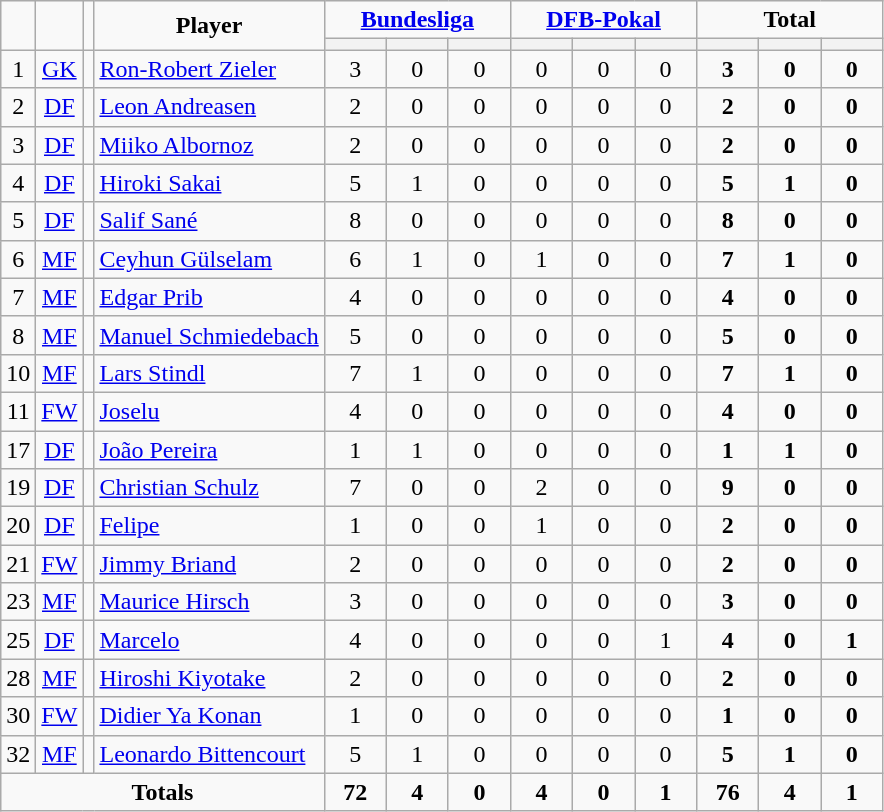<table class="wikitable" style="text-align:center;">
<tr>
<td rowspan="2" !width=15><strong></strong></td>
<td rowspan="2" !width=15><strong></strong></td>
<td rowspan="2" !width=15><strong></strong></td>
<td rowspan="2" !width=120><strong>Player</strong></td>
<td colspan="3"><strong><a href='#'>Bundesliga</a></strong></td>
<td colspan="3"><strong><a href='#'>DFB-Pokal</a></strong></td>
<td colspan="3"><strong>Total</strong></td>
</tr>
<tr>
<th width=34; background:#fe9;"></th>
<th width=34; background:#fe9;"></th>
<th width=34; background:#ff8888;"></th>
<th width=34; background:#fe9;"></th>
<th width=34; background:#fe9;"></th>
<th width=34; background:#ff8888;"></th>
<th width=34; background:#fe9;"></th>
<th width=34; background:#fe9;"></th>
<th width=34; background:#ff8888;"></th>
</tr>
<tr>
<td>1</td>
<td><a href='#'>GK</a></td>
<td></td>
<td align=left><a href='#'>Ron-Robert Zieler</a></td>
<td>3</td>
<td>0</td>
<td>0</td>
<td>0</td>
<td>0</td>
<td>0</td>
<td><strong>3</strong></td>
<td><strong>0</strong></td>
<td><strong>0</strong></td>
</tr>
<tr>
<td>2</td>
<td><a href='#'>DF</a></td>
<td></td>
<td align=left><a href='#'>Leon Andreasen</a></td>
<td>2</td>
<td>0</td>
<td>0</td>
<td>0</td>
<td>0</td>
<td>0</td>
<td><strong>2</strong></td>
<td><strong>0</strong></td>
<td><strong>0</strong></td>
</tr>
<tr>
<td>3</td>
<td><a href='#'>DF</a></td>
<td></td>
<td align=left><a href='#'>Miiko Albornoz</a></td>
<td>2</td>
<td>0</td>
<td>0</td>
<td>0</td>
<td>0</td>
<td>0</td>
<td><strong>2</strong></td>
<td><strong>0</strong></td>
<td><strong>0</strong></td>
</tr>
<tr>
<td>4</td>
<td><a href='#'>DF</a></td>
<td></td>
<td align=left><a href='#'>Hiroki Sakai</a></td>
<td>5</td>
<td>1</td>
<td>0</td>
<td>0</td>
<td>0</td>
<td>0</td>
<td><strong>5</strong></td>
<td><strong>1</strong></td>
<td><strong>0</strong></td>
</tr>
<tr>
<td>5</td>
<td><a href='#'>DF</a></td>
<td></td>
<td align=left><a href='#'>Salif Sané</a></td>
<td>8</td>
<td>0</td>
<td>0</td>
<td>0</td>
<td>0</td>
<td>0</td>
<td><strong>8</strong></td>
<td><strong>0</strong></td>
<td><strong>0</strong></td>
</tr>
<tr>
<td>6</td>
<td><a href='#'>MF</a></td>
<td></td>
<td align=left><a href='#'>Ceyhun Gülselam</a></td>
<td>6</td>
<td>1</td>
<td>0</td>
<td>1</td>
<td>0</td>
<td>0</td>
<td><strong>7</strong></td>
<td><strong>1</strong></td>
<td><strong>0</strong></td>
</tr>
<tr>
<td>7</td>
<td><a href='#'>MF</a></td>
<td></td>
<td align=left><a href='#'>Edgar Prib</a></td>
<td>4</td>
<td>0</td>
<td>0</td>
<td>0</td>
<td>0</td>
<td>0</td>
<td><strong>4</strong></td>
<td><strong>0</strong></td>
<td><strong>0</strong></td>
</tr>
<tr>
<td>8</td>
<td><a href='#'>MF</a></td>
<td></td>
<td align=left><a href='#'>Manuel Schmiedebach</a></td>
<td>5</td>
<td>0</td>
<td>0</td>
<td>0</td>
<td>0</td>
<td>0</td>
<td><strong>5</strong></td>
<td><strong>0</strong></td>
<td><strong>0</strong></td>
</tr>
<tr>
<td>10</td>
<td><a href='#'>MF</a></td>
<td></td>
<td align=left><a href='#'>Lars Stindl</a></td>
<td>7</td>
<td>1</td>
<td>0</td>
<td>0</td>
<td>0</td>
<td>0</td>
<td><strong>7</strong></td>
<td><strong>1</strong></td>
<td><strong>0</strong></td>
</tr>
<tr>
<td>11</td>
<td><a href='#'>FW</a></td>
<td></td>
<td align=left><a href='#'>Joselu</a></td>
<td>4</td>
<td>0</td>
<td>0</td>
<td>0</td>
<td>0</td>
<td>0</td>
<td><strong>4</strong></td>
<td><strong>0</strong></td>
<td><strong>0</strong></td>
</tr>
<tr>
<td>17</td>
<td><a href='#'>DF</a></td>
<td></td>
<td align=left><a href='#'>João Pereira</a></td>
<td>1</td>
<td>1</td>
<td>0</td>
<td>0</td>
<td>0</td>
<td>0</td>
<td><strong>1</strong></td>
<td><strong>1</strong></td>
<td><strong>0</strong></td>
</tr>
<tr>
<td>19</td>
<td><a href='#'>DF</a></td>
<td></td>
<td align=left><a href='#'>Christian Schulz</a></td>
<td>7</td>
<td>0</td>
<td>0</td>
<td>2</td>
<td>0</td>
<td>0</td>
<td><strong>9</strong></td>
<td><strong>0</strong></td>
<td><strong>0</strong></td>
</tr>
<tr>
<td>20</td>
<td><a href='#'>DF</a></td>
<td></td>
<td align=left><a href='#'>Felipe</a></td>
<td>1</td>
<td>0</td>
<td>0</td>
<td>1</td>
<td>0</td>
<td>0</td>
<td><strong>2</strong></td>
<td><strong>0</strong></td>
<td><strong>0</strong></td>
</tr>
<tr>
<td>21</td>
<td><a href='#'>FW</a></td>
<td></td>
<td align=left><a href='#'>Jimmy Briand</a></td>
<td>2</td>
<td>0</td>
<td>0</td>
<td>0</td>
<td>0</td>
<td>0</td>
<td><strong>2</strong></td>
<td><strong>0</strong></td>
<td><strong>0</strong></td>
</tr>
<tr>
<td>23</td>
<td><a href='#'>MF</a></td>
<td></td>
<td align=left><a href='#'>Maurice Hirsch</a></td>
<td>3</td>
<td>0</td>
<td>0</td>
<td>0</td>
<td>0</td>
<td>0</td>
<td><strong>3</strong></td>
<td><strong>0</strong></td>
<td><strong>0</strong></td>
</tr>
<tr>
<td>25</td>
<td><a href='#'>DF</a></td>
<td></td>
<td align=left><a href='#'>Marcelo</a></td>
<td>4</td>
<td>0</td>
<td>0</td>
<td>0</td>
<td>0</td>
<td>1</td>
<td><strong>4</strong></td>
<td><strong>0</strong></td>
<td><strong>1</strong></td>
</tr>
<tr>
<td>28</td>
<td><a href='#'>MF</a></td>
<td></td>
<td align=left><a href='#'>Hiroshi Kiyotake</a></td>
<td>2</td>
<td>0</td>
<td>0</td>
<td>0</td>
<td>0</td>
<td>0</td>
<td><strong>2</strong></td>
<td><strong>0</strong></td>
<td><strong>0</strong></td>
</tr>
<tr>
<td>30</td>
<td><a href='#'>FW</a></td>
<td></td>
<td align=left><a href='#'>Didier Ya Konan</a></td>
<td>1</td>
<td>0</td>
<td>0</td>
<td>0</td>
<td>0</td>
<td>0</td>
<td><strong>1</strong></td>
<td><strong>0</strong></td>
<td><strong>0</strong></td>
</tr>
<tr>
<td>32</td>
<td><a href='#'>MF</a></td>
<td></td>
<td align=left><a href='#'>Leonardo Bittencourt</a></td>
<td>5</td>
<td>1</td>
<td>0</td>
<td>0</td>
<td>0</td>
<td>0</td>
<td><strong>5</strong></td>
<td><strong>1</strong></td>
<td><strong>0</strong></td>
</tr>
<tr>
<td colspan=4><strong>Totals</strong></td>
<td><strong>72</strong></td>
<td><strong>4</strong></td>
<td><strong>0</strong></td>
<td><strong>4</strong></td>
<td><strong>0</strong></td>
<td><strong>1</strong></td>
<td><strong>76</strong></td>
<td><strong>4</strong></td>
<td><strong>1</strong></td>
</tr>
</table>
